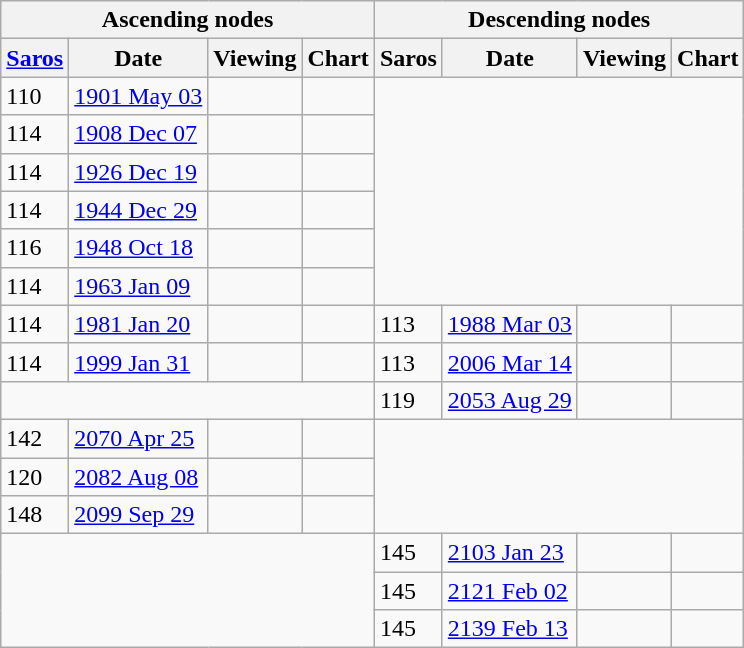<table class=wikitable>
<tr>
<th colspan=4>Ascending nodes</th>
<th colspan=4>Descending nodes</th>
</tr>
<tr>
<th><a href='#'>Saros</a></th>
<th>Date</th>
<th>Viewing</th>
<th>Chart</th>
<th>Saros</th>
<th>Date</th>
<th>Viewing</th>
<th>Chart</th>
</tr>
<tr>
<td>110</td>
<td><a href='#'>1901 May 03</a></td>
<td></td>
<td></td>
</tr>
<tr>
<td>114</td>
<td><a href='#'>1908 Dec 07</a></td>
<td></td>
<td></td>
</tr>
<tr>
<td>114</td>
<td><a href='#'>1926 Dec 19</a></td>
<td></td>
<td></td>
</tr>
<tr>
<td>114</td>
<td><a href='#'>1944 Dec 29</a></td>
<td></td>
<td></td>
</tr>
<tr>
<td>116</td>
<td><a href='#'>1948 Oct 18</a></td>
<td></td>
<td></td>
</tr>
<tr>
<td>114</td>
<td><a href='#'>1963 Jan 09</a></td>
<td></td>
<td></td>
</tr>
<tr>
<td>114</td>
<td><a href='#'>1981 Jan 20</a></td>
<td></td>
<td></td>
<td>113</td>
<td><a href='#'>1988 Mar 03</a></td>
<td></td>
<td></td>
</tr>
<tr>
<td>114</td>
<td><a href='#'>1999 Jan 31</a></td>
<td></td>
<td></td>
<td>113</td>
<td><a href='#'>2006 Mar 14</a></td>
<td></td>
<td></td>
</tr>
<tr>
<td colspan=4></td>
<td>119</td>
<td><a href='#'>2053 Aug 29</a></td>
<td></td>
<td></td>
</tr>
<tr>
<td>142</td>
<td><a href='#'>2070 Apr 25</a></td>
<td></td>
<td></td>
</tr>
<tr>
<td>120</td>
<td><a href='#'>2082 Aug 08</a></td>
<td></td>
<td></td>
</tr>
<tr>
<td>148</td>
<td><a href='#'>2099 Sep 29</a></td>
<td></td>
<td></td>
</tr>
<tr>
<td colspan="4" rowspan="3"></td>
<td>145</td>
<td><a href='#'>2103 Jan 23</a></td>
<td></td>
<td></td>
</tr>
<tr>
<td>145</td>
<td><a href='#'>2121 Feb 02</a></td>
<td></td>
<td></td>
</tr>
<tr>
<td>145</td>
<td><a href='#'>2139 Feb 13</a></td>
<td></td>
<td></td>
</tr>
</table>
